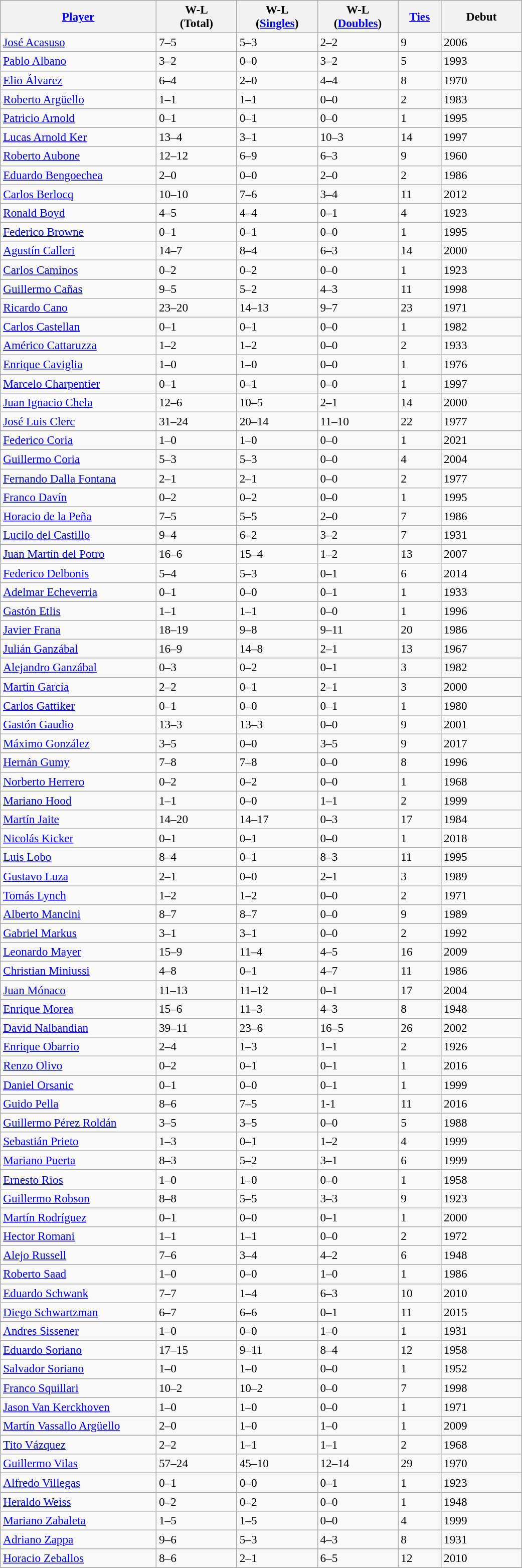<table class="wikitable sortable" style=font-size:97%>
<tr>
<th width=200><a href='#'>Player</a></th>
<th width=100>W-L<br>(Total)</th>
<th width=100>W-L<br>(<a href='#'>Singles</a>)</th>
<th width=100>W-L<br>(<a href='#'>Doubles</a>)</th>
<th width=50><a href='#'>Ties</a></th>
<th width=100>Debut</th>
</tr>
<tr>
<td><a href='#'>José Acasuso</a></td>
<td>7–5</td>
<td>5–3</td>
<td>2–2</td>
<td>9</td>
<td>2006</td>
</tr>
<tr>
<td><a href='#'>Pablo Albano</a></td>
<td>3–2</td>
<td>0–0</td>
<td>3–2</td>
<td>5</td>
<td>1993</td>
</tr>
<tr>
<td><a href='#'>Elio Álvarez</a></td>
<td>6–4</td>
<td>2–0</td>
<td>4–4</td>
<td>8</td>
<td>1970</td>
</tr>
<tr>
<td><a href='#'>Roberto Argüello</a></td>
<td>1–1</td>
<td>1–1</td>
<td>0–0</td>
<td>2</td>
<td>1983</td>
</tr>
<tr>
<td><a href='#'>Patricio Arnold</a></td>
<td>0–1</td>
<td>0–1</td>
<td>0–0</td>
<td>1</td>
<td>1995</td>
</tr>
<tr>
<td><a href='#'>Lucas Arnold Ker</a></td>
<td>13–4</td>
<td>3–1</td>
<td>10–3</td>
<td>14</td>
<td>1997</td>
</tr>
<tr>
<td><a href='#'>Roberto Aubone</a></td>
<td>12–12</td>
<td>6–9</td>
<td>6–3</td>
<td>9</td>
<td>1960</td>
</tr>
<tr>
<td><a href='#'>Eduardo Bengoechea</a></td>
<td>2–0</td>
<td>0–0</td>
<td>2–0</td>
<td>2</td>
<td>1986</td>
</tr>
<tr>
<td><a href='#'>Carlos Berlocq</a></td>
<td>10–10</td>
<td>7–6</td>
<td>3–4</td>
<td>11</td>
<td>2012</td>
</tr>
<tr>
<td><a href='#'>Ronald Boyd</a></td>
<td>4–5</td>
<td>4–4</td>
<td>0–1</td>
<td>4</td>
<td>1923</td>
</tr>
<tr>
<td><a href='#'>Federico Browne</a></td>
<td>0–1</td>
<td>0–1</td>
<td>0–0</td>
<td>1</td>
<td>1995</td>
</tr>
<tr>
<td><a href='#'>Agustín Calleri</a></td>
<td>14–7</td>
<td>8–4</td>
<td>6–3</td>
<td>14</td>
<td>2000</td>
</tr>
<tr>
<td><a href='#'>Carlos Caminos</a></td>
<td>0–2</td>
<td>0–2</td>
<td>0–0</td>
<td>1</td>
<td>1923</td>
</tr>
<tr>
<td><a href='#'>Guillermo Cañas</a></td>
<td>9–5</td>
<td>5–2</td>
<td>4–3</td>
<td>11</td>
<td>1998</td>
</tr>
<tr>
<td><a href='#'>Ricardo Cano</a></td>
<td>23–20</td>
<td>14–13</td>
<td>9–7</td>
<td>23</td>
<td>1971</td>
</tr>
<tr>
<td><a href='#'>Carlos Castellan</a></td>
<td>0–1</td>
<td>0–1</td>
<td>0–0</td>
<td>1</td>
<td>1982</td>
</tr>
<tr>
<td><a href='#'>Américo Cattaruzza</a></td>
<td>1–2</td>
<td>1–2</td>
<td>0–0</td>
<td>2</td>
<td>1933</td>
</tr>
<tr>
<td><a href='#'>Enrique Caviglia</a></td>
<td>1–0</td>
<td>1–0</td>
<td>0–0</td>
<td>1</td>
<td>1976</td>
</tr>
<tr>
<td><a href='#'>Marcelo Charpentier</a></td>
<td>0–1</td>
<td>0–1</td>
<td>0–0</td>
<td>1</td>
<td>1997</td>
</tr>
<tr>
<td><a href='#'>Juan Ignacio Chela</a></td>
<td>12–6</td>
<td>10–5</td>
<td>2–1</td>
<td>14</td>
<td>2000</td>
</tr>
<tr>
<td><a href='#'>José Luis Clerc</a></td>
<td>31–24</td>
<td>20–14</td>
<td>11–10</td>
<td>22</td>
<td>1977</td>
</tr>
<tr>
<td><a href='#'>Federico Coria</a></td>
<td>1–0</td>
<td>1–0</td>
<td>0–0</td>
<td>1</td>
<td>2021</td>
</tr>
<tr>
<td><a href='#'>Guillermo Coria</a></td>
<td>5–3</td>
<td>5–3</td>
<td>0–0</td>
<td>4</td>
<td>2004</td>
</tr>
<tr>
<td><a href='#'>Fernando Dalla Fontana</a></td>
<td>2–1</td>
<td>2–1</td>
<td>0–0</td>
<td>2</td>
<td>1977</td>
</tr>
<tr>
<td><a href='#'>Franco Davín</a></td>
<td>0–2</td>
<td>0–2</td>
<td>0–0</td>
<td>1</td>
<td>1995</td>
</tr>
<tr>
<td><a href='#'>Horacio de la Peña</a></td>
<td>7–5</td>
<td>5–5</td>
<td>2–0</td>
<td>7</td>
<td>1986</td>
</tr>
<tr>
<td><a href='#'>Lucilo del Castillo</a></td>
<td>9–4</td>
<td>6–2</td>
<td>3–2</td>
<td>7</td>
<td>1931</td>
</tr>
<tr>
<td><a href='#'>Juan Martín del Potro</a></td>
<td>16–6</td>
<td>15–4</td>
<td>1–2</td>
<td>13</td>
<td>2007</td>
</tr>
<tr>
<td><a href='#'>Federico Delbonis</a></td>
<td>5–4</td>
<td>5–3</td>
<td>0–1</td>
<td>6</td>
<td>2014</td>
</tr>
<tr>
<td><a href='#'>Adelmar Echeverria</a></td>
<td>0–1</td>
<td>0–0</td>
<td>0–1</td>
<td>1</td>
<td>1933</td>
</tr>
<tr>
<td><a href='#'>Gastón Etlis</a></td>
<td>1–1</td>
<td>1–1</td>
<td>0–0</td>
<td>1</td>
<td>1996</td>
</tr>
<tr>
<td><a href='#'>Javier Frana</a></td>
<td>18–19</td>
<td>9–8</td>
<td>9–11</td>
<td>20</td>
<td>1986</td>
</tr>
<tr>
<td><a href='#'>Julián Ganzábal</a></td>
<td>16–9</td>
<td>14–8</td>
<td>2–1</td>
<td>13</td>
<td>1967</td>
</tr>
<tr>
<td><a href='#'>Alejandro Ganzábal</a></td>
<td>0–3</td>
<td>0–2</td>
<td>0–1</td>
<td>3</td>
<td>1982</td>
</tr>
<tr>
<td><a href='#'>Martín García</a></td>
<td>2–2</td>
<td>0–1</td>
<td>2–1</td>
<td>3</td>
<td>2000</td>
</tr>
<tr>
<td><a href='#'>Carlos Gattiker</a></td>
<td>0–1</td>
<td>0–0</td>
<td>0–1</td>
<td>1</td>
<td>1980</td>
</tr>
<tr>
<td><a href='#'>Gastón Gaudio</a></td>
<td>13–3</td>
<td>13–3</td>
<td>0–0</td>
<td>9</td>
<td>2001</td>
</tr>
<tr>
<td><a href='#'>Máximo González</a></td>
<td>3–5</td>
<td>0–0</td>
<td>3–5</td>
<td>9</td>
<td>2017</td>
</tr>
<tr>
<td><a href='#'>Hernán Gumy</a></td>
<td>7–8</td>
<td>7–8</td>
<td>0–0</td>
<td>8</td>
<td>1996</td>
</tr>
<tr>
<td><a href='#'>Norberto Herrero</a></td>
<td>0–2</td>
<td>0–2</td>
<td>0–0</td>
<td>1</td>
<td>1968</td>
</tr>
<tr>
<td><a href='#'>Mariano Hood</a></td>
<td>1–1</td>
<td>0–0</td>
<td>1–1</td>
<td>2</td>
<td>1999</td>
</tr>
<tr>
<td><a href='#'>Martín Jaite</a></td>
<td>14–20</td>
<td>14–17</td>
<td>0–3</td>
<td>17</td>
<td>1984</td>
</tr>
<tr>
<td><a href='#'>Nicolás Kicker</a></td>
<td>0–1</td>
<td>0–1</td>
<td>0–0</td>
<td>1</td>
<td>2018</td>
</tr>
<tr>
<td><a href='#'>Luis Lobo</a></td>
<td>8–4</td>
<td>0–1</td>
<td>8–3</td>
<td>11</td>
<td>1995</td>
</tr>
<tr>
<td><a href='#'>Gustavo Luza</a></td>
<td>2–1</td>
<td>0–0</td>
<td>2–1</td>
<td>3</td>
<td>1989</td>
</tr>
<tr>
<td><a href='#'>Tomás Lynch</a></td>
<td>1–2</td>
<td>1–2</td>
<td>0–0</td>
<td>2</td>
<td>1971</td>
</tr>
<tr>
<td><a href='#'>Alberto Mancini</a></td>
<td>8–7</td>
<td>8–7</td>
<td>0–0</td>
<td>9</td>
<td>1989</td>
</tr>
<tr>
<td><a href='#'>Gabriel Markus</a></td>
<td>3–1</td>
<td>3–1</td>
<td>0–0</td>
<td>2</td>
<td>1992</td>
</tr>
<tr>
<td><a href='#'>Leonardo Mayer</a></td>
<td>15–9</td>
<td>11–4</td>
<td>4–5</td>
<td>16</td>
<td>2009</td>
</tr>
<tr>
<td><a href='#'>Christian Miniussi</a></td>
<td>4–8</td>
<td>0–1</td>
<td>4–7</td>
<td>11</td>
<td>1986</td>
</tr>
<tr>
<td><a href='#'>Juan Mónaco</a></td>
<td>11–13</td>
<td>11–12</td>
<td>0–1</td>
<td>17</td>
<td>2004</td>
</tr>
<tr>
<td><a href='#'>Enrique Morea</a></td>
<td>15–6</td>
<td>11–3</td>
<td>4–3</td>
<td>8</td>
<td>1948</td>
</tr>
<tr>
<td><a href='#'>David Nalbandian</a></td>
<td>39–11</td>
<td>23–6</td>
<td>16–5</td>
<td>26</td>
<td>2002</td>
</tr>
<tr>
<td><a href='#'>Enrique Obarrio</a></td>
<td>2–4</td>
<td>1–3</td>
<td>1–1</td>
<td>2</td>
<td>1926</td>
</tr>
<tr>
<td><a href='#'>Renzo Olivo</a></td>
<td>0–2</td>
<td>0–1</td>
<td>0–1</td>
<td>1</td>
<td>2016</td>
</tr>
<tr>
<td><a href='#'>Daniel Orsanic</a></td>
<td>0–1</td>
<td>0–0</td>
<td>0–1</td>
<td>1</td>
<td>1999</td>
</tr>
<tr>
<td><a href='#'>Guido Pella</a></td>
<td>8–6</td>
<td>7–5</td>
<td>1-1</td>
<td>11</td>
<td>2016</td>
</tr>
<tr>
<td><a href='#'>Guillermo Pérez Roldán</a></td>
<td>3–5</td>
<td>3–5</td>
<td>0–0</td>
<td>5</td>
<td>1988</td>
</tr>
<tr>
<td><a href='#'>Sebastián Prieto</a></td>
<td>1–3</td>
<td>0–1</td>
<td>1–2</td>
<td>4</td>
<td>1999</td>
</tr>
<tr>
<td><a href='#'>Mariano Puerta</a></td>
<td>8–3</td>
<td>5–2</td>
<td>3–1</td>
<td>6</td>
<td>1999</td>
</tr>
<tr>
<td><a href='#'>Ernesto Rios</a></td>
<td>1–0</td>
<td>1–0</td>
<td>0–0</td>
<td>1</td>
<td>1958</td>
</tr>
<tr>
<td><a href='#'>Guillermo Robson</a></td>
<td>8–8</td>
<td>5–5</td>
<td>3–3</td>
<td>9</td>
<td>1923</td>
</tr>
<tr>
<td><a href='#'>Martín Rodríguez</a></td>
<td>0–1</td>
<td>0–0</td>
<td>0–1</td>
<td>1</td>
<td>2000</td>
</tr>
<tr>
<td><a href='#'>Hector Romani</a></td>
<td>1–1</td>
<td>1–1</td>
<td>0–0</td>
<td>2</td>
<td>1972</td>
</tr>
<tr>
<td><a href='#'>Alejo Russell</a></td>
<td>7–6</td>
<td>3–4</td>
<td>4–2</td>
<td>6</td>
<td>1948</td>
</tr>
<tr>
<td><a href='#'>Roberto Saad</a></td>
<td>1–0</td>
<td>0–0</td>
<td>1–0</td>
<td>1</td>
<td>1986</td>
</tr>
<tr>
<td><a href='#'>Eduardo Schwank</a></td>
<td>7–7</td>
<td>1–4</td>
<td>6–3</td>
<td>10</td>
<td>2010</td>
</tr>
<tr>
<td><a href='#'>Diego Schwartzman</a></td>
<td>6–7</td>
<td>6–6</td>
<td>0–1</td>
<td>11</td>
<td>2015</td>
</tr>
<tr>
<td><a href='#'>Andres Sissener</a></td>
<td>1–0</td>
<td>0–0</td>
<td>1–0</td>
<td>1</td>
<td>1931</td>
</tr>
<tr>
<td><a href='#'>Eduardo Soriano</a></td>
<td>17–15</td>
<td>9–11</td>
<td>8–4</td>
<td>12</td>
<td>1958</td>
</tr>
<tr>
<td><a href='#'>Salvador Soriano</a></td>
<td>1–0</td>
<td>1–0</td>
<td>0–0</td>
<td>1</td>
<td>1952</td>
</tr>
<tr>
<td><a href='#'>Franco Squillari</a></td>
<td>10–2</td>
<td>10–2</td>
<td>0–0</td>
<td>7</td>
<td>1998</td>
</tr>
<tr>
<td><a href='#'>Jason Van Kerckhoven</a></td>
<td>1–0</td>
<td>1–0</td>
<td>0–0</td>
<td>1</td>
<td>1971</td>
</tr>
<tr>
<td><a href='#'>Martín Vassallo Argüello</a></td>
<td>2–0</td>
<td>1–0</td>
<td>1–0</td>
<td>1</td>
<td>2009</td>
</tr>
<tr>
<td><a href='#'>Tito Vázquez</a></td>
<td>2–2</td>
<td>1–1</td>
<td>1–1</td>
<td>2</td>
<td>1968</td>
</tr>
<tr>
<td><a href='#'>Guillermo Vilas</a></td>
<td>57–24</td>
<td>45–10</td>
<td>12–14</td>
<td>29</td>
<td>1970</td>
</tr>
<tr>
<td><a href='#'>Alfredo Villegas</a></td>
<td>0–1</td>
<td>0–0</td>
<td>0–1</td>
<td>1</td>
<td>1923</td>
</tr>
<tr>
<td><a href='#'>Heraldo Weiss</a></td>
<td>0–2</td>
<td>0–2</td>
<td>0–0</td>
<td>1</td>
<td>1948</td>
</tr>
<tr>
<td><a href='#'>Mariano Zabaleta</a></td>
<td>1–5</td>
<td>1–5</td>
<td>0–0</td>
<td>4</td>
<td>1999</td>
</tr>
<tr>
<td><a href='#'>Adriano Zappa</a></td>
<td>9–6</td>
<td>5–3</td>
<td>4–3</td>
<td>8</td>
<td>1931</td>
</tr>
<tr>
<td><a href='#'>Horacio Zeballos</a></td>
<td>8–6</td>
<td>2–1</td>
<td>6–5</td>
<td>12</td>
<td>2010</td>
</tr>
<tr>
</tr>
</table>
